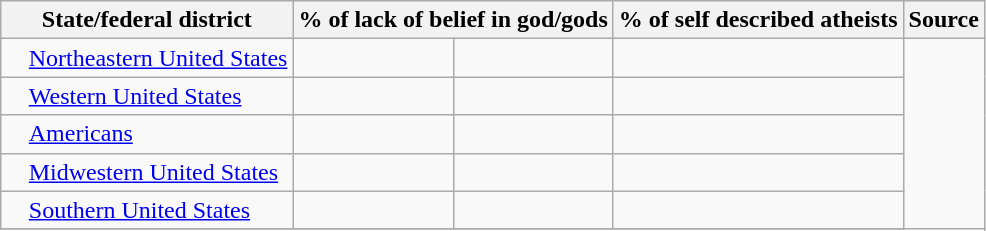<table class="wikitable sortable" font-size:80%;">
<tr>
<th>State/federal district</th>
<th colspan="2">% of lack of belief in god/gods</th>
<th colspan="2">% of self described atheists</th>
<th>Source</th>
</tr>
<tr>
<td style="text-align:left; text-indent:15px;"><a href='#'>Northeastern United States</a></td>
<td align=right></td>
<td align=right></td>
<td></td>
</tr>
<tr>
<td style="text-align:left; text-indent:15px;"><a href='#'>Western United States</a></td>
<td align=right></td>
<td align=right></td>
<td></td>
</tr>
<tr>
<td style="text-align:left; text-indent:15px;"><a href='#'>Americans</a></td>
<td align=right></td>
<td align=right></td>
<td></td>
</tr>
<tr>
<td style="text-align:left; text-indent:15px;"><a href='#'>Midwestern United States</a></td>
<td align=right></td>
<td align=right></td>
<td></td>
</tr>
<tr>
<td style="text-align:left; text-indent:15px;"><a href='#'>Southern United States</a></td>
<td align=right></td>
<td align=right></td>
<td></td>
</tr>
<tr>
</tr>
</table>
